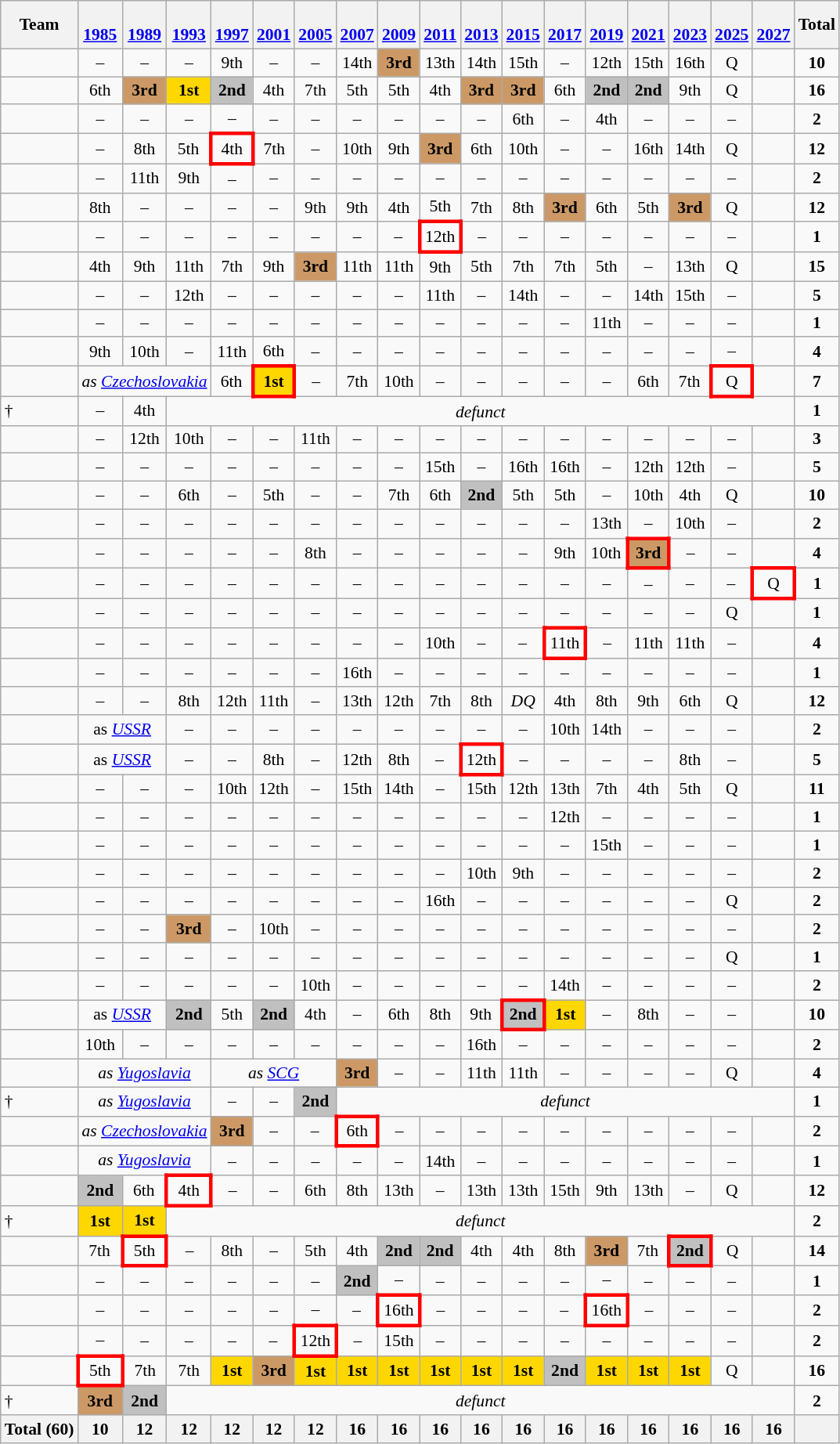<table class="wikitable" style="text-align:center; font-size:90%">
<tr bgcolor="">
<th>Team</th>
<th><br><a href='#'>1985</a></th>
<th><br><a href='#'>1989</a></th>
<th><br><a href='#'>1993</a></th>
<th><br><a href='#'>1997</a></th>
<th><br><a href='#'>2001</a></th>
<th><br><a href='#'>2005</a></th>
<th><br><a href='#'>2007</a></th>
<th><br><a href='#'>2009</a></th>
<th><br><a href='#'>2011</a></th>
<th><br><a href='#'>2013</a></th>
<th><br><a href='#'>2015</a></th>
<th><br><a href='#'>2017</a></th>
<th><br><a href='#'>2019</a></th>
<th><br><a href='#'>2021</a></th>
<th><br><a href='#'>2023</a></th>
<th><br><a href='#'>2025</a></th>
<th><br><a href='#'>2027</a></th>
<th>Total</th>
</tr>
<tr>
<td align="left"></td>
<td>–</td>
<td>–</td>
<td>–</td>
<td>9th</td>
<td>–</td>
<td>–</td>
<td>14th</td>
<td bgcolor="cc9966"><strong>3rd</strong></td>
<td>13th</td>
<td>14th</td>
<td>15th</td>
<td>–</td>
<td>12th</td>
<td>15th</td>
<td>16th</td>
<td>Q</td>
<td></td>
<td><strong>10</strong></td>
</tr>
<tr>
<td align="left"></td>
<td>6th</td>
<td bgcolor="cc9966"><strong>3rd</strong></td>
<td bgcolor="gold"><strong>1st</strong></td>
<td bgcolor="silver"><strong>2nd</strong></td>
<td>4th</td>
<td>7th</td>
<td>5th</td>
<td>5th</td>
<td>4th</td>
<td bgcolor="cc9966"><strong>3rd</strong></td>
<td bgcolor="cc9966"><strong>3rd</strong></td>
<td>6th</td>
<td bgcolor="silver"><strong>2nd</strong></td>
<td bgcolor="silver"><strong>2nd</strong></td>
<td>9th</td>
<td>Q</td>
<td></td>
<td><strong>16</strong></td>
</tr>
<tr>
<td align="left"></td>
<td>–</td>
<td>–</td>
<td>–</td>
<td>–</td>
<td>–</td>
<td>–</td>
<td>–</td>
<td>–</td>
<td>–</td>
<td>–</td>
<td>6th</td>
<td>–</td>
<td>4th</td>
<td>–</td>
<td>–</td>
<td>–</td>
<td></td>
<td><strong>2</strong></td>
</tr>
<tr>
<td align="left"></td>
<td>–</td>
<td>8th</td>
<td>5th</td>
<td style="border: 3px solid red">4th</td>
<td>7th</td>
<td>–</td>
<td>10th</td>
<td>9th</td>
<td bgcolor="cc9966"><strong>3rd</strong></td>
<td>6th</td>
<td>10th</td>
<td>–</td>
<td>–</td>
<td>16th</td>
<td>14th</td>
<td>Q</td>
<td></td>
<td><strong>12</strong></td>
</tr>
<tr>
<td align="left"></td>
<td>–</td>
<td>11th</td>
<td>9th</td>
<td>–</td>
<td>–</td>
<td>–</td>
<td>–</td>
<td>–</td>
<td>–</td>
<td –>–</td>
<td>–</td>
<td>–</td>
<td>–</td>
<td>–</td>
<td>–</td>
<td>–</td>
<td></td>
<td><strong>2</strong></td>
</tr>
<tr>
<td align="left"></td>
<td>8th</td>
<td>–</td>
<td>–</td>
<td>–</td>
<td>–</td>
<td>9th</td>
<td>9th</td>
<td>4th</td>
<td>5th</td>
<td>7th</td>
<td>8th</td>
<td bgcolor="cc9966"><strong>3rd</strong></td>
<td>6th</td>
<td>5th</td>
<td bgcolor="cc9966"><strong>3rd</strong></td>
<td>Q</td>
<td></td>
<td><strong>12</strong></td>
</tr>
<tr>
<td align="left"></td>
<td>–</td>
<td>–</td>
<td>–</td>
<td>–</td>
<td>–</td>
<td>–</td>
<td>–</td>
<td>–</td>
<td style="border: 3px solid red">12th</td>
<td>–</td>
<td>–</td>
<td>–</td>
<td>–</td>
<td>–</td>
<td>–</td>
<td>–</td>
<td></td>
<td><strong>1</strong></td>
</tr>
<tr>
<td align="left"></td>
<td>4th</td>
<td>9th</td>
<td>11th</td>
<td>7th</td>
<td>9th</td>
<td bgcolor="cc9966"><strong>3rd</strong></td>
<td>11th</td>
<td>11th</td>
<td>9th</td>
<td>5th</td>
<td>7th</td>
<td>7th</td>
<td>5th</td>
<td>–</td>
<td>13th</td>
<td>Q</td>
<td></td>
<td><strong>15</strong></td>
</tr>
<tr>
<td align="left"></td>
<td>–</td>
<td>–</td>
<td>12th</td>
<td>–</td>
<td>–</td>
<td>–</td>
<td>–</td>
<td>–</td>
<td>11th</td>
<td>–</td>
<td>14th</td>
<td>–</td>
<td>–</td>
<td>14th</td>
<td>15th</td>
<td>–</td>
<td></td>
<td><strong>5</strong></td>
</tr>
<tr>
<td align="left"></td>
<td>–</td>
<td>–</td>
<td>–</td>
<td>–</td>
<td>–</td>
<td>–</td>
<td>–</td>
<td>–</td>
<td>–</td>
<td>–</td>
<td>–</td>
<td>–</td>
<td>11th</td>
<td>–</td>
<td>–</td>
<td>–</td>
<td></td>
<td><strong>1</strong></td>
</tr>
<tr>
<td align="left"></td>
<td>9th</td>
<td>10th</td>
<td>–</td>
<td>11th</td>
<td>6th</td>
<td>–</td>
<td>–</td>
<td>–</td>
<td>–</td>
<td>–</td>
<td>–</td>
<td>–</td>
<td>–</td>
<td>–</td>
<td>–</td>
<td>–</td>
<td></td>
<td><strong>4</strong></td>
</tr>
<tr>
<td align="left"></td>
<td colspan="3"><em>as <a href='#'>Czechoslovakia</a></em></td>
<td>6th</td>
<td style="border: 3px solid red" bgcolor="gold"><strong>1st</strong></td>
<td>–</td>
<td>7th</td>
<td>10th</td>
<td>–</td>
<td>–</td>
<td>–</td>
<td>–</td>
<td>–</td>
<td>6th</td>
<td>7th</td>
<td style="border: 3px solid red">Q</td>
<td></td>
<td><strong>7</strong></td>
</tr>
<tr>
<td align="left"><em></em> †</td>
<td>–</td>
<td>4th</td>
<td colspan="15"><em>defunct</em></td>
<td><strong>1</strong></td>
</tr>
<tr>
<td align="left"></td>
<td>–</td>
<td>12th</td>
<td>10th</td>
<td>–</td>
<td>–</td>
<td>11th</td>
<td>–</td>
<td>–</td>
<td>–</td>
<td>–</td>
<td>–</td>
<td>–</td>
<td>–</td>
<td>–</td>
<td>–</td>
<td>–</td>
<td></td>
<td><strong>3</strong></td>
</tr>
<tr>
<td align="left"></td>
<td>–</td>
<td>–</td>
<td>–</td>
<td>–</td>
<td>–</td>
<td>–</td>
<td>–</td>
<td>–</td>
<td>15th</td>
<td>–</td>
<td>16th</td>
<td>16th</td>
<td>–</td>
<td>12th</td>
<td>12th</td>
<td>–</td>
<td></td>
<td><strong>5</strong></td>
</tr>
<tr>
<td align="left"></td>
<td>–</td>
<td>–</td>
<td>6th</td>
<td>–</td>
<td>5th</td>
<td>–</td>
<td>–</td>
<td>7th</td>
<td>6th</td>
<td bgcolor="silver"><strong>2nd</strong></td>
<td>5th</td>
<td>5th</td>
<td>–</td>
<td>10th</td>
<td>4th</td>
<td>Q</td>
<td></td>
<td><strong>10</strong></td>
</tr>
<tr>
<td align="left"></td>
<td>–</td>
<td>–</td>
<td>–</td>
<td>–</td>
<td>–</td>
<td>–</td>
<td>–</td>
<td>–</td>
<td>–</td>
<td>–</td>
<td>–</td>
<td>–</td>
<td>13th</td>
<td>–</td>
<td>10th</td>
<td>–</td>
<td></td>
<td><strong>2</strong></td>
</tr>
<tr>
<td align="left"></td>
<td>–</td>
<td>–</td>
<td>–</td>
<td>–</td>
<td>–</td>
<td>8th</td>
<td>–</td>
<td>–</td>
<td>–</td>
<td>–</td>
<td>–</td>
<td>9th</td>
<td>10th</td>
<td style="border: 3px solid red" bgcolor="cc9966"><strong>3rd</strong></td>
<td>–</td>
<td>–</td>
<td></td>
<td><strong>4</strong></td>
</tr>
<tr>
<td align="left"></td>
<td>–</td>
<td>–</td>
<td>–</td>
<td>–</td>
<td>–</td>
<td>–</td>
<td>–</td>
<td>–</td>
<td>–</td>
<td>–</td>
<td>–</td>
<td>–</td>
<td>–</td>
<td>–</td>
<td>–</td>
<td>–</td>
<td style="border: 3px solid red">Q</td>
<td><strong>1</strong></td>
</tr>
<tr>
<td align="left"></td>
<td>–</td>
<td>–</td>
<td>–</td>
<td>–</td>
<td>–</td>
<td>–</td>
<td>–</td>
<td>–</td>
<td>–</td>
<td>–</td>
<td>–</td>
<td>–</td>
<td>–</td>
<td>–</td>
<td>–</td>
<td>Q</td>
<td></td>
<td><strong>1</strong></td>
</tr>
<tr>
<td align="left"></td>
<td>–</td>
<td>–</td>
<td>–</td>
<td>–</td>
<td>–</td>
<td>–</td>
<td>–</td>
<td>–</td>
<td>10th</td>
<td>–</td>
<td>–</td>
<td style="border: 3px solid red">11th</td>
<td>–</td>
<td>11th</td>
<td>11th</td>
<td>–</td>
<td></td>
<td><strong>4</strong></td>
</tr>
<tr>
<td align="left"></td>
<td>–</td>
<td>–</td>
<td>–</td>
<td>–</td>
<td>–</td>
<td>–</td>
<td>16th</td>
<td>–</td>
<td>–</td>
<td>–</td>
<td>–</td>
<td>–</td>
<td>–</td>
<td>–</td>
<td>–</td>
<td>–</td>
<td></td>
<td><strong>1</strong></td>
</tr>
<tr>
<td align="left"></td>
<td>–</td>
<td>–</td>
<td>8th</td>
<td>12th</td>
<td>11th</td>
<td>–</td>
<td>13th</td>
<td>12th</td>
<td>7th</td>
<td>8th</td>
<td><em>DQ</em></td>
<td>4th</td>
<td>8th</td>
<td>9th</td>
<td>6th</td>
<td>Q</td>
<td></td>
<td><strong>12</strong></td>
</tr>
<tr>
<td align="left"></td>
<td colspan="2">as <a href='#'><em>USSR</em></a></td>
<td>–</td>
<td>–</td>
<td>–</td>
<td>–</td>
<td>–</td>
<td>–</td>
<td>–</td>
<td>–</td>
<td>–</td>
<td>10th</td>
<td>14th</td>
<td>–</td>
<td>–</td>
<td>–</td>
<td></td>
<td><strong>2</strong></td>
</tr>
<tr>
<td align="left"></td>
<td colspan="2">as <a href='#'><em>USSR</em></a></td>
<td>–</td>
<td>–</td>
<td>8th</td>
<td>–</td>
<td>12th</td>
<td>8th</td>
<td>–</td>
<td style="border: 3px solid red">12th</td>
<td>–</td>
<td>–</td>
<td>–</td>
<td>–</td>
<td>8th</td>
<td>–</td>
<td></td>
<td><strong>5</strong></td>
</tr>
<tr>
<td align="left"></td>
<td>–</td>
<td>–</td>
<td>–</td>
<td>10th</td>
<td>12th</td>
<td>–</td>
<td>15th</td>
<td>14th</td>
<td>–</td>
<td>15th</td>
<td>12th</td>
<td>13th</td>
<td>7th</td>
<td>4th</td>
<td>5th</td>
<td>Q</td>
<td></td>
<td><strong>11</strong></td>
</tr>
<tr>
<td align="left"></td>
<td>–</td>
<td>–</td>
<td>–</td>
<td>–</td>
<td>–</td>
<td>–</td>
<td>–</td>
<td>–</td>
<td>–</td>
<td>–</td>
<td>–</td>
<td>12th</td>
<td>–</td>
<td>–</td>
<td>–</td>
<td>–</td>
<td></td>
<td><strong>1</strong></td>
</tr>
<tr>
<td align="left"></td>
<td>–</td>
<td>–</td>
<td>–</td>
<td>–</td>
<td>–</td>
<td>–</td>
<td>–</td>
<td>–</td>
<td>–</td>
<td>–</td>
<td>–</td>
<td>–</td>
<td>15th</td>
<td>–</td>
<td>–</td>
<td>–</td>
<td></td>
<td><strong>1</strong></td>
</tr>
<tr>
<td align="left"></td>
<td>–</td>
<td>–</td>
<td>–</td>
<td>–</td>
<td>–</td>
<td>–</td>
<td>–</td>
<td>–</td>
<td>–</td>
<td>10th</td>
<td>9th</td>
<td>–</td>
<td>–</td>
<td>–</td>
<td>–</td>
<td>–</td>
<td></td>
<td><strong>2</strong></td>
</tr>
<tr>
<td align="left"></td>
<td>–</td>
<td>–</td>
<td>–</td>
<td>–</td>
<td>–</td>
<td>–</td>
<td>–</td>
<td>–</td>
<td>16th</td>
<td>–</td>
<td>–</td>
<td>–</td>
<td>–</td>
<td>–</td>
<td>–</td>
<td>Q</td>
<td></td>
<td><strong>2</strong></td>
</tr>
<tr>
<td align="left"></td>
<td>–</td>
<td>–</td>
<td bgcolor="cc9966"><strong>3rd</strong></td>
<td>–</td>
<td>10th</td>
<td>–</td>
<td>–</td>
<td>–</td>
<td>–</td>
<td>–</td>
<td>–</td>
<td>–</td>
<td>–</td>
<td>–</td>
<td>–</td>
<td>–</td>
<td></td>
<td><strong>2</strong></td>
</tr>
<tr>
<td align="left"></td>
<td>–</td>
<td>–</td>
<td>–</td>
<td>–</td>
<td>–</td>
<td>–</td>
<td>–</td>
<td>–</td>
<td>–</td>
<td>–</td>
<td>–</td>
<td>–</td>
<td>–</td>
<td>–</td>
<td>–</td>
<td>Q</td>
<td></td>
<td><strong>1</strong></td>
</tr>
<tr>
<td align="left"></td>
<td>–</td>
<td>–</td>
<td>–</td>
<td>–</td>
<td>–</td>
<td>10th</td>
<td>–</td>
<td>–</td>
<td>–</td>
<td>–</td>
<td>–</td>
<td>14th</td>
<td>–</td>
<td>–</td>
<td>–</td>
<td>–</td>
<td></td>
<td><strong>2</strong></td>
</tr>
<tr>
<td align="left"></td>
<td colspan="2">as <a href='#'><em>USSR</em></a></td>
<td bgcolor="silver"><strong>2nd</strong></td>
<td>5th</td>
<td bgcolor="silver"><strong>2nd</strong></td>
<td>4th</td>
<td>–</td>
<td>6th</td>
<td>8th</td>
<td>9th</td>
<td style="border: 3px solid red" bgcolor="silver"><strong>2nd</strong></td>
<td bgcolor="gold"><strong>1st</strong></td>
<td>–</td>
<td>8th</td>
<td>–</td>
<td>–</td>
<td></td>
<td><strong>10</strong></td>
</tr>
<tr>
<td align="left"></td>
<td>10th</td>
<td>–</td>
<td>–</td>
<td>–</td>
<td>–</td>
<td>–</td>
<td>–</td>
<td>–</td>
<td>–</td>
<td>16th</td>
<td>–</td>
<td>–</td>
<td –>–</td>
<td>–</td>
<td>–</td>
<td>–</td>
<td></td>
<td><strong>2</strong></td>
</tr>
<tr>
<td align="left"></td>
<td colspan="3"><em>as</em> <a href='#'><em>Yugoslavia</em></a></td>
<td colspan="3"><em>as <a href='#'>SCG</a></em></td>
<td bgcolor="cc9966"><strong>3rd</strong></td>
<td>–</td>
<td>–</td>
<td>11th</td>
<td>11th</td>
<td>–</td>
<td>–</td>
<td>–</td>
<td>–</td>
<td>Q</td>
<td></td>
<td><strong>4</strong></td>
</tr>
<tr>
<td align="left"><em></em> †</td>
<td colspan="3"><em>as</em> <a href='#'><em>Yugoslavia</em></a></td>
<td>–</td>
<td>–</td>
<td bgcolor="silver"><strong>2nd</strong></td>
<td colspan="11"><em>defunct</em></td>
<td><strong>1</strong></td>
</tr>
<tr>
<td align="left"></td>
<td colspan="3"><em>as <a href='#'>Czechoslovakia</a></em></td>
<td bgcolor="cc9966"><strong>3rd</strong></td>
<td>–</td>
<td>–</td>
<td style="border: 3px solid red">6th</td>
<td>–</td>
<td>–</td>
<td>–</td>
<td>–</td>
<td>–</td>
<td>–</td>
<td>–</td>
<td>–</td>
<td>–</td>
<td></td>
<td><strong>2</strong></td>
</tr>
<tr>
<td align="left"></td>
<td colspan="3"><em>as</em> <a href='#'><em>Yugoslavia</em></a></td>
<td>–</td>
<td>–</td>
<td>–</td>
<td>–</td>
<td>–</td>
<td>14th</td>
<td>–</td>
<td>–</td>
<td>–</td>
<td>–</td>
<td>–</td>
<td>–</td>
<td>–</td>
<td></td>
<td><strong>1</strong></td>
</tr>
<tr>
<td align="left"></td>
<td bgcolor="silver"><strong>2nd</strong></td>
<td>6th</td>
<td style="border: 3px solid red" colspan="1">4th</td>
<td>–</td>
<td>–</td>
<td>6th</td>
<td>8th</td>
<td>13th</td>
<td>–</td>
<td>13th</td>
<td>13th</td>
<td>15th</td>
<td>9th</td>
<td>13th</td>
<td>–</td>
<td>Q</td>
<td></td>
<td><strong>12</strong></td>
</tr>
<tr>
<td align="left"><em> </em> †</td>
<td bgcolor="gold"><strong>1st</strong></td>
<td bgcolor="gold"><strong>1st</strong></td>
<td colspan="15"><em>defunct</em></td>
<td><strong>2</strong></td>
</tr>
<tr>
<td align="left"></td>
<td>7th</td>
<td style="border: 3px solid red">5th</td>
<td>–</td>
<td>8th</td>
<td>–</td>
<td>5th</td>
<td>4th</td>
<td bgcolor="silver"><strong>2nd</strong></td>
<td bgcolor="silver"><strong>2nd</strong></td>
<td>4th</td>
<td>4th</td>
<td>8th</td>
<td bgcolor="cc9966"><strong>3rd</strong></td>
<td>7th</td>
<td style="border: 3px solid red"  bgcolor="silver"><strong>2nd</strong></td>
<td>Q</td>
<td></td>
<td><strong>14</strong></td>
</tr>
<tr>
<td align="left"></td>
<td>–</td>
<td>–</td>
<td>–</td>
<td>–</td>
<td>–</td>
<td>–</td>
<td bgcolor="silver"><strong>2nd</strong></td>
<td>–</td>
<td>–</td>
<td>–</td>
<td>–</td>
<td>–</td>
<td>–</td>
<td>–</td>
<td>–</td>
<td>–</td>
<td></td>
<td><strong>1</strong></td>
</tr>
<tr>
<td align="left"></td>
<td>–</td>
<td>–</td>
<td>–</td>
<td>–</td>
<td>–</td>
<td>–</td>
<td>–</td>
<td style="border: 3px solid red">16th</td>
<td>–</td>
<td>–</td>
<td>–</td>
<td>–</td>
<td style="border: 3px solid red">16th</td>
<td>–</td>
<td>–</td>
<td>–</td>
<td></td>
<td><strong>2</strong></td>
</tr>
<tr>
<td align="left"></td>
<td>–</td>
<td>–</td>
<td>–</td>
<td>–</td>
<td>–</td>
<td style="border: 3px solid red">12th</td>
<td>–</td>
<td>15th</td>
<td>–</td>
<td>–</td>
<td>–</td>
<td>–</td>
<td>–</td>
<td>–</td>
<td>–</td>
<td>–</td>
<td></td>
<td><strong>2</strong></td>
</tr>
<tr>
<td align="left"></td>
<td style="border: 3px solid red">5th</td>
<td>7th</td>
<td>7th</td>
<td bgcolor="gold"><strong>1st</strong></td>
<td bgcolor="cc9966"><strong>3rd</strong></td>
<td bgcolor="gold"><strong>1st</strong></td>
<td bgcolor="gold"><strong>1st</strong></td>
<td bgcolor="gold"><strong>1st</strong></td>
<td bgcolor="gold"><strong>1st</strong></td>
<td bgcolor="gold"><strong>1st</strong></td>
<td bgcolor="gold"><strong>1st</strong></td>
<td bgcolor="silver"><strong>2nd</strong></td>
<td bgcolor="gold"><strong>1st</strong></td>
<td bgcolor="gold"><strong>1st</strong></td>
<td bgcolor="gold"><strong>1st</strong></td>
<td>Q</td>
<td></td>
<td><strong>16</strong></td>
</tr>
<tr>
<td align="left"><em></em>  †</td>
<td bgcolor="cc9966"><strong>3rd</strong></td>
<td bgcolor="silver"><strong>2nd</strong></td>
<td colspan="15"><em>defunct</em></td>
<td><strong>2</strong></td>
</tr>
<tr>
<th>Total (60)</th>
<th>10</th>
<th>12</th>
<th>12</th>
<th>12</th>
<th>12</th>
<th>12</th>
<th>16</th>
<th>16</th>
<th>16</th>
<th>16</th>
<th>16</th>
<th>16</th>
<th>16</th>
<th>16</th>
<th>16</th>
<th>16</th>
<th>16</th>
<th></th>
</tr>
</table>
